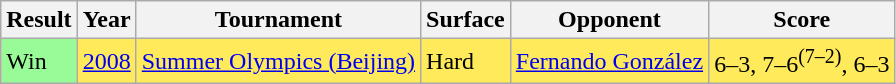<table class="sortable wikitable">
<tr>
<th>Result</th>
<th>Year</th>
<th>Tournament</th>
<th>Surface</th>
<th>Opponent</th>
<th class="unsortable">Score</th>
</tr>
<tr style="background:#ffea5c;">
<td style="background:#98fb98;">Win</td>
<td><a href='#'>2008</a></td>
<td><a href='#'>Summer Olympics (Beijing)</a></td>
<td>Hard</td>
<td> <a href='#'>Fernando González</a></td>
<td>6–3, 7–6<sup>(7–2)</sup>, 6–3</td>
</tr>
</table>
